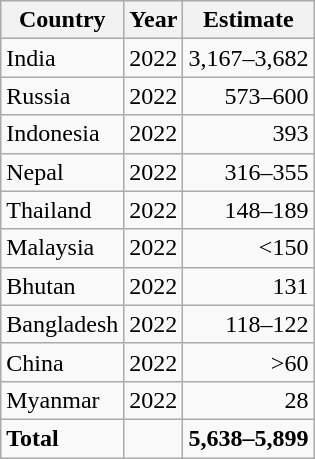<table class="wikitable sortable floatright">
<tr>
<th>Country</th>
<th>Year</th>
<th>Estimate</th>
</tr>
<tr>
<td> India</td>
<td>2022</td>
<td align="right">3,167–3,682</td>
</tr>
<tr>
<td> Russia</td>
<td>2022</td>
<td align="right">573–600</td>
</tr>
<tr>
<td> Indonesia</td>
<td>2022</td>
<td align="right">393</td>
</tr>
<tr>
<td> Nepal</td>
<td>2022</td>
<td align="right">316–355</td>
</tr>
<tr>
<td> Thailand</td>
<td>2022</td>
<td align="right">148–189</td>
</tr>
<tr>
<td> Malaysia</td>
<td>2022</td>
<td align="right"><150</td>
</tr>
<tr>
<td> Bhutan</td>
<td>2022</td>
<td align="right">131</td>
</tr>
<tr>
<td> Bangladesh</td>
<td>2022</td>
<td align="right">118–122</td>
</tr>
<tr>
<td> China</td>
<td>2022</td>
<td align="right">>60</td>
</tr>
<tr>
<td> Myanmar</td>
<td>2022</td>
<td align="right">28</td>
</tr>
<tr>
<td><strong>Total</strong></td>
<td></td>
<td align="right"><strong>5,638–5,899</strong></td>
</tr>
</table>
